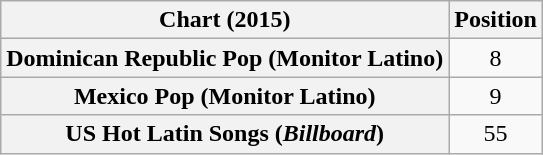<table class="wikitable sortable plainrowheaders" style="text-align:center">
<tr>
<th scope="col">Chart (2015)</th>
<th scope="col">Position</th>
</tr>
<tr>
<th scope="row">Dominican  Republic Pop (Monitor Latino)</th>
<td>8</td>
</tr>
<tr>
<th scope="row">Mexico Pop (Monitor Latino)</th>
<td>9</td>
</tr>
<tr>
<th scope="row">US Hot Latin Songs (<em>Billboard</em>)</th>
<td>55</td>
</tr>
</table>
